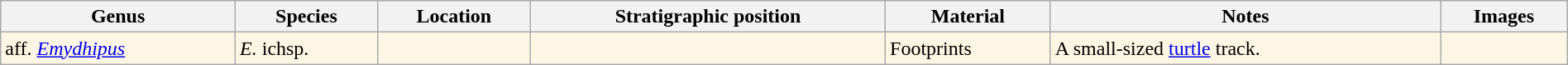<table class="wikitable" width="100%" align="center">
<tr>
<th>Genus</th>
<th>Species</th>
<th>Location</th>
<th>Stratigraphic position</th>
<th>Material</th>
<th>Notes</th>
<th>Images</th>
</tr>
<tr>
<td style="background:#FEF6E4;">aff. <em><a href='#'>Emydhipus</a></em></td>
<td style="background:#FEF6E4;"><em>E.</em> ichsp.</td>
<td style="background:#FEF6E4;"></td>
<td style="background:#FEF6E4;"></td>
<td style="background:#FEF6E4;">Footprints</td>
<td style="background:#FEF6E4;">A small-sized <a href='#'>turtle</a> track.</td>
<td style="background:#FEF6E4;"></td>
</tr>
</table>
